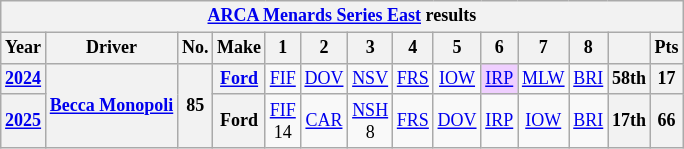<table class="wikitable" style="text-align:center; font-size:75%">
<tr>
<th colspan=15><a href='#'>ARCA Menards Series East</a> results</th>
</tr>
<tr>
<th>Year</th>
<th>Driver</th>
<th>No.</th>
<th>Make</th>
<th>1</th>
<th>2</th>
<th>3</th>
<th>4</th>
<th>5</th>
<th>6</th>
<th>7</th>
<th>8</th>
<th></th>
<th>Pts</th>
</tr>
<tr>
<th><a href='#'>2024</a></th>
<th rowspan=2><a href='#'>Becca Monopoli</a></th>
<th rowspan=2>85</th>
<th><a href='#'>Ford</a></th>
<td><a href='#'>FIF</a></td>
<td><a href='#'>DOV</a></td>
<td><a href='#'>NSV</a></td>
<td><a href='#'>FRS</a></td>
<td><a href='#'>IOW</a></td>
<td style="background:#EFCFFF;"><a href='#'>IRP</a><br></td>
<td><a href='#'>MLW</a></td>
<td><a href='#'>BRI</a></td>
<th>58th</th>
<th>17</th>
</tr>
<tr>
<th><a href='#'>2025</a></th>
<th>Ford</th>
<td><a href='#'>FIF</a><br>14</td>
<td><a href='#'>CAR</a></td>
<td><a href='#'>NSH</a><br>8</td>
<td><a href='#'>FRS</a></td>
<td><a href='#'>DOV</a></td>
<td><a href='#'>IRP</a></td>
<td><a href='#'>IOW</a></td>
<td><a href='#'>BRI</a></td>
<th>17th</th>
<th>66</th>
</tr>
</table>
